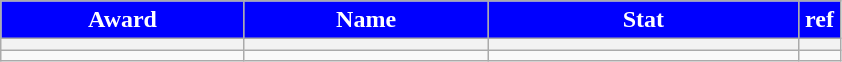<table class="wikitable">
<tr>
<th style="background:#0000FF; color:white;">Award</th>
<th style="background:#0000FF; color:white;">Name</th>
<th style="background:#0000FF; color:white;">Stat</th>
<th style="background:#0000FF; color:white;">ref</th>
</tr>
<tr>
<th width=155></th>
<th width=155></th>
<th width=200></th>
<th width=20></th>
</tr>
<tr>
<td></td>
<td></td>
<td></td>
<td></td>
</tr>
</table>
